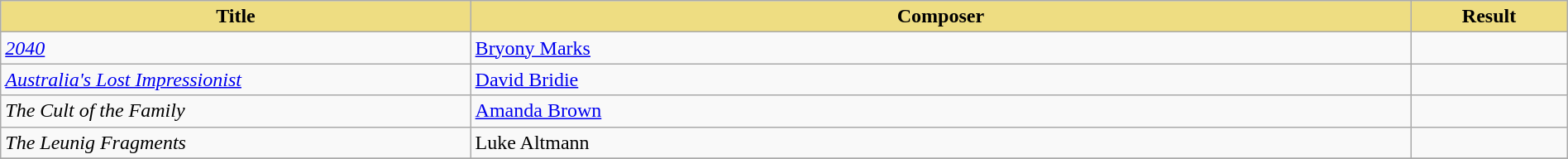<table class="wikitable" width=100%>
<tr>
<th style="width:30%;background:#EEDD82;">Title</th>
<th style="width:60%;background:#EEDD82;">Composer</th>
<th style="width:10%;background:#EEDD82;">Result<br></th>
</tr>
<tr>
<td><em><a href='#'>2040</a></em></td>
<td><a href='#'>Bryony Marks</a></td>
<td></td>
</tr>
<tr>
<td><em><a href='#'>Australia's Lost Impressionist</a></em></td>
<td><a href='#'>David Bridie</a></td>
<td></td>
</tr>
<tr>
<td><em>The Cult of the Family</em></td>
<td><a href='#'>Amanda Brown</a></td>
<td></td>
</tr>
<tr>
<td><em>The Leunig Fragments</em></td>
<td>Luke Altmann</td>
<td></td>
</tr>
<tr>
</tr>
</table>
